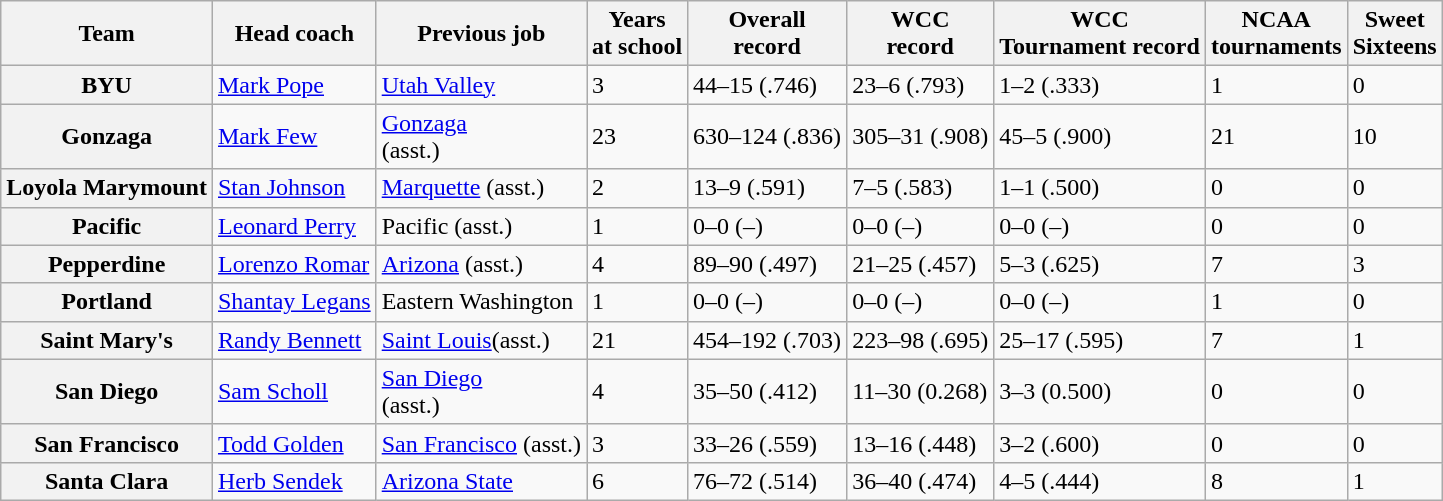<table class="wikitable sortable">
<tr>
<th>Team</th>
<th>Head coach</th>
<th>Previous job</th>
<th>Years<br>at school</th>
<th>Overall<br>record</th>
<th>WCC<br>record</th>
<th>WCC<br>Tournament record</th>
<th>NCAA<br>tournaments</th>
<th>Sweet<br>Sixteens</th>
</tr>
<tr>
<th>BYU</th>
<td><a href='#'>Mark Pope</a></td>
<td><a href='#'>Utah Valley</a></td>
<td>3</td>
<td>44–15 (.746)</td>
<td>23–6 (.793)</td>
<td>1–2 (.333)</td>
<td>1</td>
<td>0</td>
</tr>
<tr>
<th>Gonzaga</th>
<td><a href='#'>Mark Few</a></td>
<td><a href='#'>Gonzaga</a><br>(asst.)</td>
<td>23</td>
<td>630–124 (.836)</td>
<td>305–31 (.908)</td>
<td>45–5 (.900)</td>
<td>21</td>
<td>10</td>
</tr>
<tr>
<th>Loyola Marymount</th>
<td><a href='#'>Stan Johnson</a></td>
<td><a href='#'>Marquette</a> (asst.)</td>
<td>2</td>
<td>13–9 (.591)</td>
<td>7–5 (.583)</td>
<td>1–1 (.500)</td>
<td>0</td>
<td>0</td>
</tr>
<tr>
<th>Pacific</th>
<td><a href='#'>Leonard Perry</a></td>
<td>Pacific (asst.)</td>
<td>1</td>
<td>0–0 (–)</td>
<td>0–0 (–)</td>
<td>0–0 (–)</td>
<td>0</td>
<td>0</td>
</tr>
<tr>
<th>Pepperdine</th>
<td><a href='#'>Lorenzo Romar</a></td>
<td><a href='#'>Arizona</a> (asst.)</td>
<td>4</td>
<td>89–90 (.497)</td>
<td>21–25 (.457)</td>
<td>5–3 (.625)</td>
<td>7</td>
<td>3</td>
</tr>
<tr>
<th>Portland</th>
<td><a href='#'>Shantay Legans</a></td>
<td>Eastern Washington</td>
<td>1</td>
<td>0–0 (–)</td>
<td>0–0 (–)</td>
<td>0–0 (–)</td>
<td>1</td>
<td>0</td>
</tr>
<tr>
<th>Saint Mary's</th>
<td><a href='#'>Randy Bennett</a></td>
<td><a href='#'>Saint Louis</a>(asst.)</td>
<td>21</td>
<td>454–192 (.703)</td>
<td>223–98 (.695)</td>
<td>25–17 (.595)</td>
<td>7</td>
<td>1</td>
</tr>
<tr>
<th>San Diego</th>
<td><a href='#'>Sam Scholl</a></td>
<td><a href='#'>San Diego</a><br>(asst.)</td>
<td>4</td>
<td>35–50 (.412)</td>
<td>11–30 (0.268)</td>
<td>3–3 (0.500)</td>
<td>0</td>
<td>0</td>
</tr>
<tr>
<th>San Francisco</th>
<td><a href='#'>Todd Golden</a></td>
<td><a href='#'>San Francisco</a> (asst.)</td>
<td>3</td>
<td>33–26 (.559)</td>
<td>13–16 (.448)</td>
<td>3–2 (.600)</td>
<td>0</td>
<td>0</td>
</tr>
<tr>
<th>Santa Clara</th>
<td><a href='#'>Herb Sendek</a></td>
<td><a href='#'>Arizona State</a></td>
<td>6</td>
<td>76–72 (.514)</td>
<td>36–40 (.474)</td>
<td>4–5 (.444)</td>
<td>8</td>
<td>1</td>
</tr>
</table>
